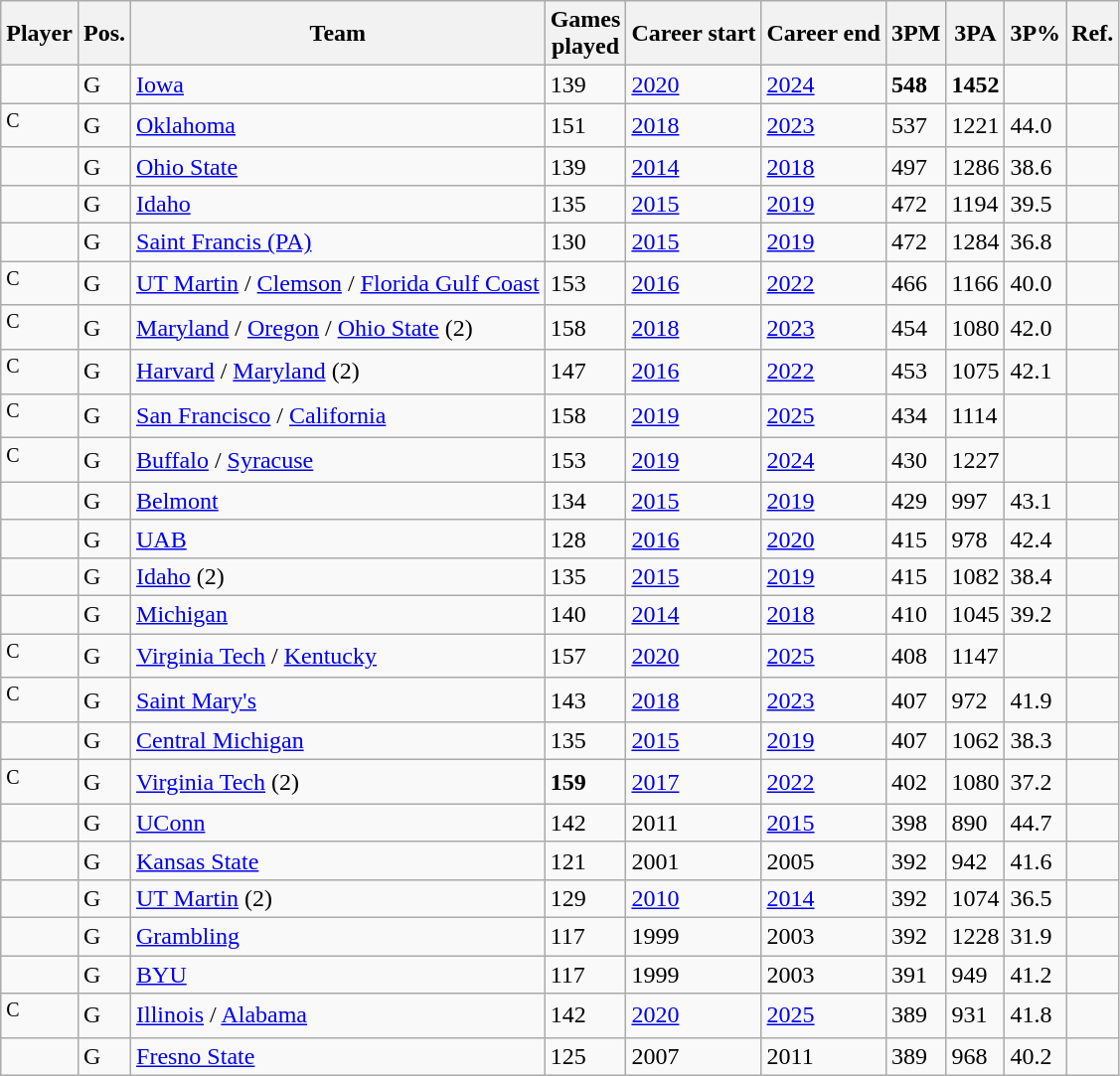<table class="wikitable sortable">
<tr>
<th>Player</th>
<th class="unsortable">Pos.</th>
<th>Team</th>
<th>Games<br>played</th>
<th>Career start</th>
<th>Career end</th>
<th>3PM</th>
<th>3PA</th>
<th>3P%</th>
<th class="unsortable">Ref.</th>
</tr>
<tr>
<td></td>
<td>G</td>
<td><a href='#'>Iowa</a></td>
<td>139</td>
<td><a href='#'>2020</a></td>
<td><a href='#'>2024</a></td>
<td><strong>548</strong></td>
<td><strong>1452</strong></td>
<td></td>
<td align=center></td>
</tr>
<tr>
<td><sup>C</sup></td>
<td>G</td>
<td><a href='#'>Oklahoma</a></td>
<td>151</td>
<td><a href='#'>2018</a></td>
<td><a href='#'>2023</a></td>
<td>537</td>
<td>1221</td>
<td>44.0</td>
<td align="center"></td>
</tr>
<tr>
<td></td>
<td>G</td>
<td><a href='#'>Ohio State</a></td>
<td>139</td>
<td><a href='#'>2014</a></td>
<td><a href='#'>2018</a></td>
<td>497</td>
<td>1286</td>
<td>38.6</td>
<td style="text-align:center;"></td>
</tr>
<tr>
<td></td>
<td>G</td>
<td><a href='#'>Idaho</a></td>
<td>135</td>
<td><a href='#'>2015</a></td>
<td><a href='#'>2019</a></td>
<td>472</td>
<td>1194</td>
<td>39.5</td>
<td align=center></td>
</tr>
<tr>
<td></td>
<td>G</td>
<td><a href='#'>Saint Francis (PA)</a></td>
<td>130</td>
<td><a href='#'>2015</a></td>
<td><a href='#'>2019</a></td>
<td>472</td>
<td>1284</td>
<td>36.8</td>
<td align=center></td>
</tr>
<tr>
<td><sup>C</sup></td>
<td>G</td>
<td><a href='#'>UT Martin</a> / <a href='#'>Clemson</a> / <a href='#'>Florida Gulf Coast</a></td>
<td>153</td>
<td><a href='#'>2016</a></td>
<td><a href='#'>2022</a></td>
<td>466</td>
<td>1166</td>
<td>40.0</td>
<td style="text-align:center;"></td>
</tr>
<tr>
<td><sup>C</sup></td>
<td>G</td>
<td><a href='#'>Maryland</a> / <a href='#'>Oregon</a> / <a href='#'>Ohio State</a> (2)</td>
<td>158</td>
<td><a href='#'>2018</a></td>
<td><a href='#'>2023</a></td>
<td>454</td>
<td>1080</td>
<td>42.0</td>
<td align="center"></td>
</tr>
<tr>
<td><sup>C</sup></td>
<td>G</td>
<td><a href='#'>Harvard</a> / <a href='#'>Maryland</a> (2)</td>
<td>147</td>
<td><a href='#'>2016</a></td>
<td><a href='#'>2022</a></td>
<td>453</td>
<td>1075</td>
<td>42.1</td>
<td style="text-align:center;"></td>
</tr>
<tr>
<td><sup>C</sup></td>
<td>G</td>
<td><a href='#'>San Francisco</a> / <a href='#'>California</a></td>
<td>158</td>
<td><a href='#'>2019</a></td>
<td><a href='#'>2025</a></td>
<td>434</td>
<td>1114</td>
<td></td>
<td style="text-align:center;"></td>
</tr>
<tr>
<td><sup>C</sup></td>
<td>G</td>
<td><a href='#'>Buffalo</a> / <a href='#'>Syracuse</a></td>
<td>153</td>
<td><a href='#'>2019</a></td>
<td><a href='#'>2024</a></td>
<td>430</td>
<td>1227</td>
<td></td>
<td align=center></td>
</tr>
<tr>
<td></td>
<td>G</td>
<td><a href='#'>Belmont</a></td>
<td>134</td>
<td><a href='#'>2015</a></td>
<td><a href='#'>2019</a></td>
<td>429</td>
<td>997</td>
<td>43.1</td>
<td style="text-align:center;"></td>
</tr>
<tr>
<td></td>
<td>G</td>
<td><a href='#'>UAB</a></td>
<td>128</td>
<td><a href='#'>2016</a></td>
<td><a href='#'>2020</a></td>
<td>415</td>
<td>978</td>
<td>42.4</td>
<td align=center></td>
</tr>
<tr>
<td></td>
<td>G</td>
<td><a href='#'>Idaho</a> (2)</td>
<td>135</td>
<td><a href='#'>2015</a></td>
<td><a href='#'>2019</a></td>
<td>415</td>
<td>1082</td>
<td>38.4</td>
<td align=center></td>
</tr>
<tr>
<td></td>
<td>G</td>
<td><a href='#'>Michigan</a></td>
<td>140</td>
<td><a href='#'>2014</a></td>
<td><a href='#'>2018</a></td>
<td>410</td>
<td>1045</td>
<td>39.2</td>
<td align=center></td>
</tr>
<tr>
<td><sup>C</sup></td>
<td>G</td>
<td><a href='#'>Virginia Tech</a> / <a href='#'>Kentucky</a></td>
<td>157</td>
<td><a href='#'>2020</a></td>
<td><a href='#'>2025</a></td>
<td>408</td>
<td>1147</td>
<td></td>
<td style="text-align:center;"></td>
</tr>
<tr>
<td><sup>C</sup></td>
<td>G</td>
<td><a href='#'>Saint Mary's</a></td>
<td>143</td>
<td><a href='#'>2018</a></td>
<td><a href='#'>2023</a></td>
<td>407</td>
<td>972</td>
<td>41.9</td>
<td align=center></td>
</tr>
<tr>
<td></td>
<td>G</td>
<td><a href='#'>Central Michigan</a></td>
<td>135</td>
<td><a href='#'>2015</a></td>
<td><a href='#'>2019</a></td>
<td>407</td>
<td>1062</td>
<td>38.3</td>
<td align=center></td>
</tr>
<tr>
<td><sup>C</sup></td>
<td>G</td>
<td><a href='#'>Virginia Tech</a> (2)</td>
<td><strong>159</strong></td>
<td><a href='#'>2017</a></td>
<td><a href='#'>2022</a></td>
<td>402</td>
<td>1080</td>
<td>37.2</td>
<td style="text-align:center;"></td>
</tr>
<tr>
<td></td>
<td>G</td>
<td><a href='#'>UConn</a></td>
<td>142</td>
<td>2011</td>
<td><a href='#'>2015</a></td>
<td>398</td>
<td>890</td>
<td>44.7</td>
<td align=center></td>
</tr>
<tr>
<td></td>
<td>G</td>
<td><a href='#'>Kansas State</a></td>
<td>121</td>
<td>2001</td>
<td>2005</td>
<td>392</td>
<td>942</td>
<td>41.6</td>
<td align=center></td>
</tr>
<tr>
<td></td>
<td>G</td>
<td><a href='#'>UT Martin</a> (2)</td>
<td>129</td>
<td><a href='#'>2010</a></td>
<td><a href='#'>2014</a></td>
<td>392</td>
<td>1074</td>
<td>36.5</td>
<td align=center></td>
</tr>
<tr>
<td></td>
<td>G</td>
<td><a href='#'>Grambling</a></td>
<td>117</td>
<td>1999</td>
<td>2003</td>
<td>392</td>
<td>1228</td>
<td>31.9</td>
<td align=center></td>
</tr>
<tr>
<td></td>
<td>G</td>
<td><a href='#'>BYU</a></td>
<td>117</td>
<td>1999</td>
<td>2003</td>
<td>391</td>
<td>949</td>
<td>41.2</td>
<td align=center></td>
</tr>
<tr>
<td><sup>C</sup></td>
<td>G</td>
<td><a href='#'>Illinois</a> / <a href='#'>Alabama</a></td>
<td>142</td>
<td><a href='#'>2020</a></td>
<td><a href='#'>2025</a></td>
<td>389</td>
<td>931</td>
<td>41.8</td>
<td align=center></td>
</tr>
<tr>
<td></td>
<td>G</td>
<td><a href='#'>Fresno State</a></td>
<td>125</td>
<td>2007</td>
<td>2011</td>
<td>389</td>
<td>968</td>
<td>40.2</td>
<td align=center></td>
</tr>
</table>
